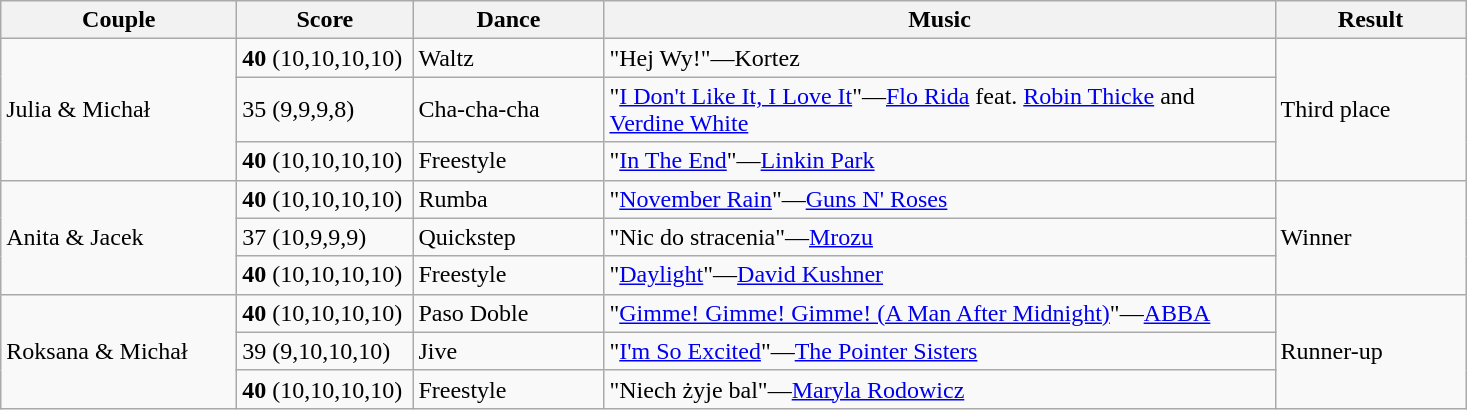<table class="wikitable">
<tr>
<th style="width:150px;">Couple</th>
<th style="width:110px;">Score</th>
<th style="width:120px;">Dance</th>
<th style="width:440px;">Music</th>
<th style="width:120px;">Result</th>
</tr>
<tr>
<td rowspan="3">Julia & Michał</td>
<td><strong>40</strong> (10,10,10,10)</td>
<td>Waltz</td>
<td>"Hej Wy!"—Kortez</td>
<td rowspan="3">Third place</td>
</tr>
<tr>
<td>35 (9,9,9,8)</td>
<td>Cha-cha-cha</td>
<td>"<a href='#'>I Don't Like It, I Love It</a>"—<a href='#'>Flo Rida</a> feat. <a href='#'>Robin Thicke</a> and <a href='#'>Verdine White</a></td>
</tr>
<tr>
<td><strong>40</strong> (10,10,10,10)</td>
<td>Freestyle</td>
<td>"<a href='#'>In The End</a>"—<a href='#'>Linkin Park</a></td>
</tr>
<tr>
<td rowspan="3">Anita & Jacek</td>
<td><strong>40</strong> (10,10,10,10)</td>
<td>Rumba</td>
<td>"<a href='#'>November Rain</a>"—<a href='#'>Guns N' Roses</a></td>
<td rowspan="3">Winner</td>
</tr>
<tr>
<td>37 (10,9,9,9)</td>
<td>Quickstep</td>
<td>"Nic do stracenia"—<a href='#'>Mrozu</a></td>
</tr>
<tr>
<td><strong>40</strong> (10,10,10,10)</td>
<td>Freestyle</td>
<td>"<a href='#'>Daylight</a>"—<a href='#'>David Kushner</a></td>
</tr>
<tr>
<td rowspan="3">Roksana & Michał</td>
<td><strong>40</strong> (10,10,10,10)</td>
<td>Paso Doble</td>
<td>"<a href='#'>Gimme! Gimme! Gimme! (A Man After Midnight)</a>"—<a href='#'>ABBA</a></td>
<td rowspan="3">Runner-up</td>
</tr>
<tr>
<td>39 (9,10,10,10)</td>
<td>Jive</td>
<td>"<a href='#'>I'm So Excited</a>"—<a href='#'>The Pointer Sisters</a></td>
</tr>
<tr>
<td><strong>40</strong> (10,10,10,10)</td>
<td>Freestyle</td>
<td>"Niech żyje bal"—<a href='#'>Maryla Rodowicz</a></td>
</tr>
</table>
